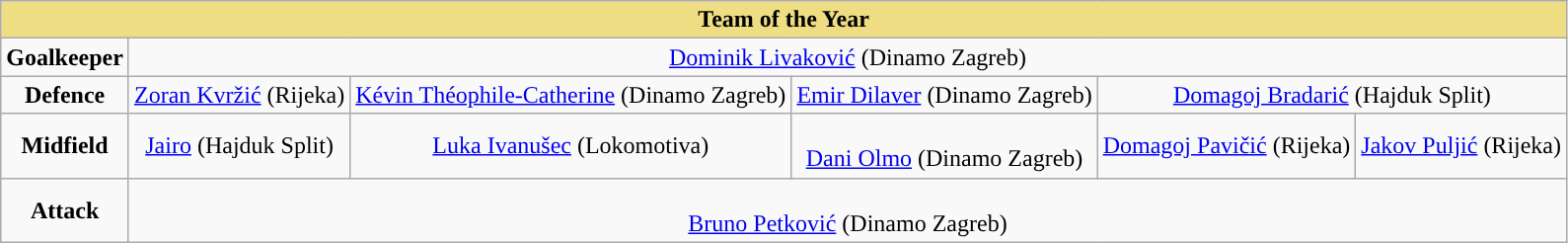<table class="wikitable" style="text-align:center">
<tr>
<th style="background-color: #eedd82"     colspan="13">Team of the Year</th>
</tr>
<tr>
<td><strong>Goalkeeper</strong></td>
<td colspan="13"> <a href='#'>Dominik Livaković</a> (Dinamo Zagreb)</td>
</tr>
<tr>
<td><strong>Defence</strong></td>
<td colspan="1"> <a href='#'>Zoran Kvržić</a> (Rijeka)</td>
<td colspan="1"> <a href='#'>Kévin Théophile-Catherine</a> (Dinamo Zagreb)</td>
<td colspan="1"> <a href='#'>Emir Dilaver</a> (Dinamo Zagreb)</td>
<td colspan="2"> <a href='#'>Domagoj Bradarić</a> (Hajduk Split)</td>
</tr>
<tr>
<td><strong>Midfield</strong></td>
<td> <a href='#'>Jairo</a> (Hajduk Split)</td>
<td colspan="1"> <a href='#'>Luka Ivanušec</a> (Lokomotiva)</td>
<td colspan="1"><br> <a href='#'>Dani Olmo</a> (Dinamo Zagreb)</td>
<td> <a href='#'>Domagoj Pavičić</a> (Rijeka)</td>
<td colspan="1"> <a href='#'>Jakov Puljić</a> (Rijeka)</td>
</tr>
<tr>
<td><strong>Attack</strong></td>
<td colspan="13"><br> <a href='#'>Bruno Petković</a> (Dinamo Zagreb)</td>
</tr>
</table>
